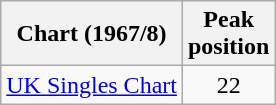<table class="wikitable">
<tr>
<th>Chart (1967/8)</th>
<th>Peak<br>position</th>
</tr>
<tr>
<td align="left"><a href='#'>UK Singles Chart</a></td>
<td style="text-align:center;">22</td>
</tr>
</table>
